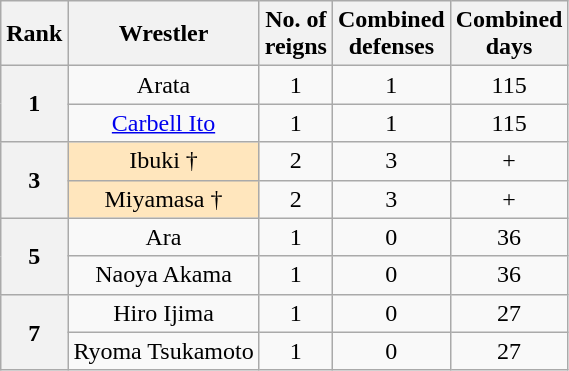<table class="wikitable sortable" style="text-align: center">
<tr>
<th>Rank</th>
<th>Wrestler</th>
<th>No. of<br>reigns</th>
<th>Combined<br>defenses</th>
<th>Combined<br>days</th>
</tr>
<tr>
<th rowspan="2">1</th>
<td>Arata</td>
<td>1</td>
<td>1</td>
<td>115</td>
</tr>
<tr>
<td><a href='#'>Carbell Ito</a></td>
<td>1</td>
<td>1</td>
<td>115</td>
</tr>
<tr>
<th rowspan="2">3</th>
<td style="background-color:#FFE6BD">Ibuki †</td>
<td>2</td>
<td>3</td>
<td>+</td>
</tr>
<tr>
<td style="background-color:#FFE6BD">Miyamasa †</td>
<td>2</td>
<td>3</td>
<td>+</td>
</tr>
<tr>
<th rowspan="2">5</th>
<td>Ara</td>
<td>1</td>
<td>0</td>
<td>36</td>
</tr>
<tr>
<td>Naoya Akama</td>
<td>1</td>
<td>0</td>
<td>36</td>
</tr>
<tr>
<th rowspan="2">7</th>
<td>Hiro Ijima</td>
<td>1</td>
<td>0</td>
<td>27</td>
</tr>
<tr>
<td>Ryoma Tsukamoto</td>
<td>1</td>
<td>0</td>
<td>27</td>
</tr>
</table>
